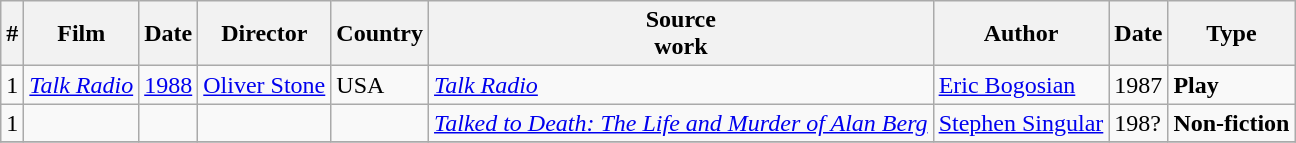<table class="wikitable">
<tr>
<th>#</th>
<th>Film</th>
<th>Date</th>
<th>Director</th>
<th>Country</th>
<th>Source<br>work</th>
<th>Author</th>
<th>Date</th>
<th>Type</th>
</tr>
<tr>
<td>1</td>
<td><em><a href='#'>Talk Radio</a></em></td>
<td><a href='#'>1988</a></td>
<td><a href='#'>Oliver Stone</a></td>
<td>USA</td>
<td><em><a href='#'>Talk Radio</a></em></td>
<td><a href='#'>Eric Bogosian</a></td>
<td>1987</td>
<td><strong>Play</strong></td>
</tr>
<tr>
<td>1</td>
<td></td>
<td></td>
<td></td>
<td></td>
<td><em><a href='#'>Talked to Death: The Life and Murder of Alan Berg</a></em></td>
<td><a href='#'>Stephen Singular</a></td>
<td>198?</td>
<td><strong>Non-fiction</strong></td>
</tr>
<tr>
</tr>
</table>
